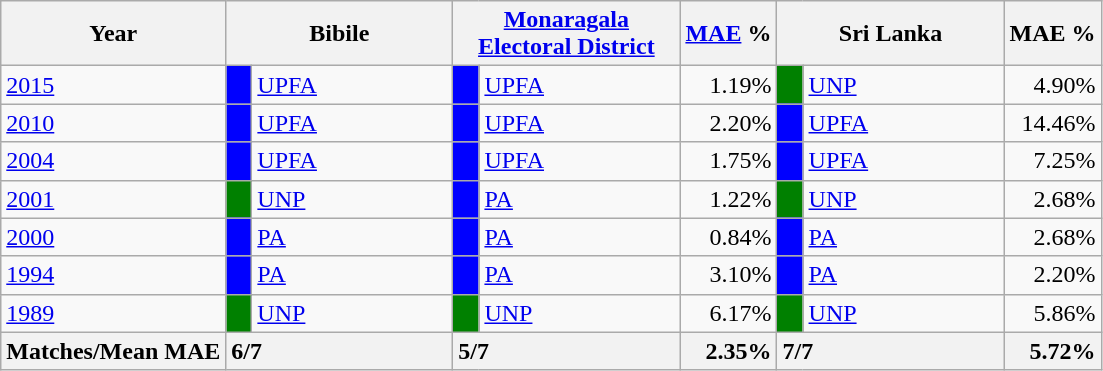<table class="wikitable">
<tr>
<th>Year</th>
<th colspan="2" width="144px">Bibile</th>
<th colspan="2" width="144px"><a href='#'>Monaragala Electoral District</a></th>
<th><a href='#'>MAE</a> %</th>
<th colspan="2" width="144px">Sri Lanka</th>
<th>MAE %</th>
</tr>
<tr>
<td><a href='#'>2015</a></td>
<td style="background-color:blue;" width="10px"></td>
<td style="text-align:left;"><a href='#'>UPFA</a></td>
<td style="background-color:blue;" width="10px"></td>
<td style="text-align:left;"><a href='#'>UPFA</a></td>
<td style="text-align:right;">1.19%</td>
<td style="background-color:green;" width="10px"></td>
<td style="text-align:left;"><a href='#'>UNP</a></td>
<td style="text-align:right;">4.90%</td>
</tr>
<tr>
<td><a href='#'>2010</a></td>
<td style="background-color:blue;" width="10px"></td>
<td style="text-align:left;"><a href='#'>UPFA</a></td>
<td style="background-color:blue;" width="10px"></td>
<td style="text-align:left;"><a href='#'>UPFA</a></td>
<td style="text-align:right;">2.20%</td>
<td style="background-color:blue;" width="10px"></td>
<td style="text-align:left;"><a href='#'>UPFA</a></td>
<td style="text-align:right;">14.46%</td>
</tr>
<tr>
<td><a href='#'>2004</a></td>
<td style="background-color:blue;" width="10px"></td>
<td style="text-align:left;"><a href='#'>UPFA</a></td>
<td style="background-color:blue;" width="10px"></td>
<td style="text-align:left;"><a href='#'>UPFA</a></td>
<td style="text-align:right;">1.75%</td>
<td style="background-color:blue;" width="10px"></td>
<td style="text-align:left;"><a href='#'>UPFA</a></td>
<td style="text-align:right;">7.25%</td>
</tr>
<tr>
<td><a href='#'>2001</a></td>
<td style="background-color:green;" width="10px"></td>
<td style="text-align:left;"><a href='#'>UNP</a></td>
<td style="background-color:blue;" width="10px"></td>
<td style="text-align:left;"><a href='#'>PA</a></td>
<td style="text-align:right;">1.22%</td>
<td style="background-color:green;" width="10px"></td>
<td style="text-align:left;"><a href='#'>UNP</a></td>
<td style="text-align:right;">2.68%</td>
</tr>
<tr>
<td><a href='#'>2000</a></td>
<td style="background-color:blue;" width="10px"></td>
<td style="text-align:left;"><a href='#'>PA</a></td>
<td style="background-color:blue;" width="10px"></td>
<td style="text-align:left;"><a href='#'>PA</a></td>
<td style="text-align:right;">0.84%</td>
<td style="background-color:blue;" width="10px"></td>
<td style="text-align:left;"><a href='#'>PA</a></td>
<td style="text-align:right;">2.68%</td>
</tr>
<tr>
<td><a href='#'>1994</a></td>
<td style="background-color:blue;" width="10px"></td>
<td style="text-align:left;"><a href='#'>PA</a></td>
<td style="background-color:blue;" width="10px"></td>
<td style="text-align:left;"><a href='#'>PA</a></td>
<td style="text-align:right;">3.10%</td>
<td style="background-color:blue;" width="10px"></td>
<td style="text-align:left;"><a href='#'>PA</a></td>
<td style="text-align:right;">2.20%</td>
</tr>
<tr>
<td><a href='#'>1989</a></td>
<td style="background-color:green;" width="10px"></td>
<td style="text-align:left;"><a href='#'>UNP</a></td>
<td style="background-color:green;" width="10px"></td>
<td style="text-align:left;"><a href='#'>UNP</a></td>
<td style="text-align:right;">6.17%</td>
<td style="background-color:green;" width="10px"></td>
<td style="text-align:left;"><a href='#'>UNP</a></td>
<td style="text-align:right;">5.86%</td>
</tr>
<tr>
<th>Matches/Mean MAE</th>
<th style="text-align:left;"colspan="2" width="144px">6/7</th>
<th style="text-align:left;"colspan="2" width="144px">5/7</th>
<th style="text-align:right;">2.35%</th>
<th style="text-align:left;"colspan="2" width="144px">7/7</th>
<th style="text-align:right;">5.72%</th>
</tr>
</table>
